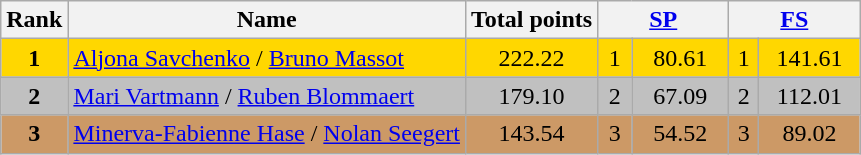<table class="wikitable sortable">
<tr>
<th>Rank</th>
<th>Name</th>
<th>Total points</th>
<th colspan="2" width="80px"><a href='#'>SP</a></th>
<th colspan="2" width="80px"><a href='#'>FS</a></th>
</tr>
<tr bgcolor="gold">
<td align="center"><strong>1</strong></td>
<td><a href='#'>Aljona Savchenko</a> / <a href='#'>Bruno Massot</a></td>
<td align="center">222.22</td>
<td align="center">1</td>
<td align="center">80.61</td>
<td align="center">1</td>
<td align="center">141.61</td>
</tr>
<tr bgcolor="silver">
<td align="center"><strong>2</strong></td>
<td><a href='#'>Mari Vartmann</a> / <a href='#'>Ruben Blommaert</a></td>
<td align="center">179.10</td>
<td align="center">2</td>
<td align="center">67.09</td>
<td align="center">2</td>
<td align="center">112.01</td>
</tr>
<tr bgcolor="cc9966">
<td align="center"><strong>3</strong></td>
<td><a href='#'>Minerva-Fabienne Hase</a> / <a href='#'>Nolan Seegert</a></td>
<td align="center">143.54</td>
<td align="center">3</td>
<td align="center">54.52</td>
<td align="center">3</td>
<td align="center">89.02</td>
</tr>
</table>
